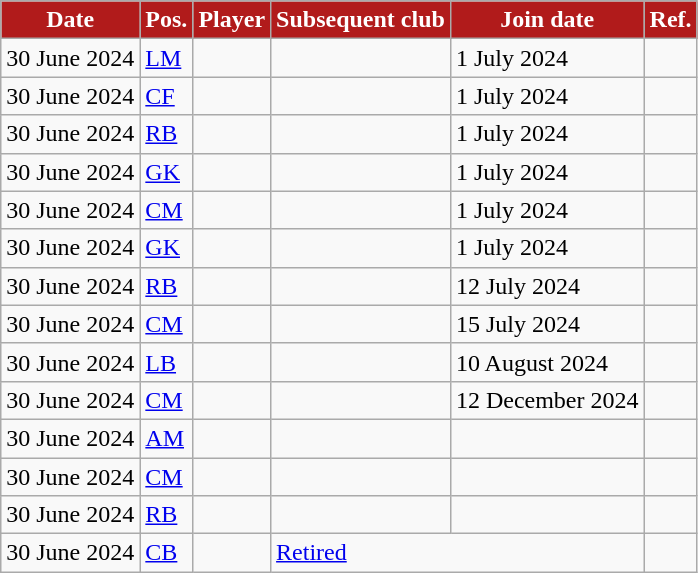<table class="wikitable plainrowheaders sortable">
<tr>
<th style="background:#B11B1B;color:#fff;">Date</th>
<th style="background:#B11B1B;color:#fff;">Pos.</th>
<th style="background:#B11B1B;color:#fff;">Player</th>
<th style="background:#B11B1B;color:#fff;">Subsequent club</th>
<th style="background:#B11B1B;color:#fff;">Join date</th>
<th style="background:#B11B1B;color:#fff;">Ref.</th>
</tr>
<tr>
<td>30 June 2024</td>
<td><a href='#'>LM</a></td>
<td></td>
<td></td>
<td>1 July 2024</td>
<td></td>
</tr>
<tr>
<td>30 June 2024</td>
<td><a href='#'>CF</a></td>
<td></td>
<td></td>
<td>1 July 2024</td>
<td></td>
</tr>
<tr>
<td>30 June 2024</td>
<td><a href='#'>RB</a></td>
<td></td>
<td></td>
<td>1 July 2024</td>
<td></td>
</tr>
<tr>
<td>30 June 2024</td>
<td><a href='#'>GK</a></td>
<td></td>
<td></td>
<td>1 July 2024</td>
<td></td>
</tr>
<tr>
<td>30 June 2024</td>
<td><a href='#'>CM</a></td>
<td></td>
<td></td>
<td>1 July 2024</td>
<td></td>
</tr>
<tr>
<td>30 June 2024</td>
<td><a href='#'>GK</a></td>
<td></td>
<td></td>
<td>1 July 2024</td>
<td></td>
</tr>
<tr>
<td>30 June 2024</td>
<td><a href='#'>RB</a></td>
<td></td>
<td></td>
<td>12 July 2024</td>
<td></td>
</tr>
<tr>
<td>30 June 2024</td>
<td><a href='#'>CM</a></td>
<td></td>
<td></td>
<td>15 July 2024</td>
<td></td>
</tr>
<tr>
<td>30 June 2024</td>
<td><a href='#'>LB</a></td>
<td></td>
<td></td>
<td>10 August 2024</td>
<td></td>
</tr>
<tr>
<td>30 June 2024</td>
<td><a href='#'>CM</a></td>
<td></td>
<td></td>
<td>12 December 2024</td>
<td></td>
</tr>
<tr>
<td>30 June 2024</td>
<td><a href='#'>AM</a></td>
<td></td>
<td></td>
<td></td>
<td></td>
</tr>
<tr>
<td>30 June 2024</td>
<td><a href='#'>CM</a></td>
<td></td>
<td></td>
<td></td>
<td></td>
</tr>
<tr>
<td>30 June 2024</td>
<td><a href='#'>RB</a></td>
<td></td>
<td></td>
<td></td>
<td></td>
</tr>
<tr>
<td>30 June 2024</td>
<td><a href='#'>CB</a></td>
<td></td>
<td colspan="2"><a href='#'>Retired</a></td>
<td></td>
</tr>
</table>
